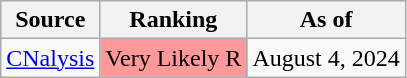<table class="wikitable">
<tr>
<th>Source</th>
<th>Ranking</th>
<th>As of</th>
</tr>
<tr>
<td><a href='#'>CNalysis</a></td>
<td style="background:#FF9999" data-sort-value="4" align="center">Very Likely R</td>
<td>August 4, 2024</td>
</tr>
</table>
